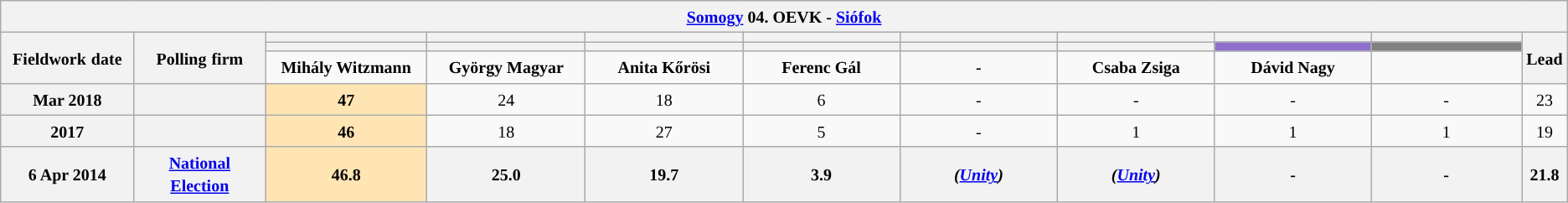<table class="wikitable mw-collapsible mw-collapsed" style="text-align:center">
<tr>
<th colspan="11" style="width: 980pt;"><small><a href='#'>Somogy</a> 04. OEVK - <a href='#'>Siófok</a></small></th>
</tr>
<tr>
<th rowspan="3" style="width: 80pt;"><small>Fieldwork</small> <small>date</small></th>
<th rowspan="3" style="width: 80pt;"><strong><small>Polling</small> <small>firm</small></strong></th>
<th style="width: 100pt;"><small></small></th>
<th style="width: 100pt;"><small> </small></th>
<th style="width: 100pt;"></th>
<th style="width: 100pt;"></th>
<th style="width: 100pt;"></th>
<th style="width: 100pt;"></th>
<th style="width: 100pt;"></th>
<th style="width: 100pt;"></th>
<th rowspan="3" style="width: 20pt;"><small>Lead</small></th>
</tr>
<tr>
<th style="color:inherit;background:"></th>
<th style="color:inherit;background:"></th>
<th style="color:inherit;background:"></th>
<th style="color:inherit;background:"></th>
<th style="color:inherit;background:"></th>
<th style="color:inherit;background:"></th>
<th style="color:inherit;background:#8E6FCE;"></th>
<th style="color:inherit;background:#808080;"></th>
</tr>
<tr>
<td><strong><small>Mihály Witzmann</small></strong></td>
<td><strong><small>György Magyar</small></strong></td>
<td><strong><small>Anita Kőrösi</small></strong></td>
<td><strong><small>Ferenc Gál</small></strong></td>
<td><strong><small>-</small></strong></td>
<td><strong><small>Csaba Zsiga</small></strong></td>
<td><strong><small>Dávid Nagy</small></strong></td>
<td></td>
</tr>
<tr>
<th><small>Mar 2018</small></th>
<th><small></small></th>
<td style="background:#FFE5B4"><strong><small>47</small></strong></td>
<td><small>24</small></td>
<td><small>18</small></td>
<td><small>6</small></td>
<td><small>-</small></td>
<td><small>-</small></td>
<td><small>-</small></td>
<td><small>-</small></td>
<td style="background:"><small>23</small></td>
</tr>
<tr>
<th><small>2017</small></th>
<th><small></small></th>
<td style="background:#FFE5B4"><strong><small>46</small></strong></td>
<td><small>18</small></td>
<td><small>27</small></td>
<td><small>5</small></td>
<td><small>-</small></td>
<td><small>1</small></td>
<td><small>1</small></td>
<td><small>1</small></td>
<td style="background:"><small>19</small></td>
</tr>
<tr>
<th><small>6 Apr 2014</small></th>
<th><a href='#'><small>National Election</small></a></th>
<th style="background:#FFE5B4"><strong><small>46.8</small></strong></th>
<th><small>25.0</small></th>
<th><small>19.7</small></th>
<th><small>3.9</small></th>
<th><small><em>(<a href='#'>Unity</a>)</em></small></th>
<th><small><em>(<a href='#'>Unity</a>)</em></small></th>
<th><small>-</small></th>
<th><small>-</small></th>
<th style="background:"><small>21.8</small></th>
</tr>
</table>
